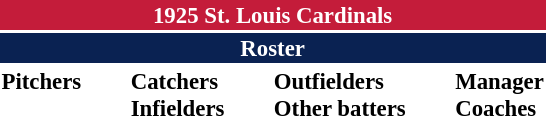<table class="toccolours" style="font-size: 95%;">
<tr>
<th colspan="10" style="background-color: #c41c3a; color: white; text-align: center;">1925 St. Louis Cardinals</th>
</tr>
<tr>
<td colspan="10" style="background-color: #0a2252; color: white; text-align: center;"><strong>Roster</strong></td>
</tr>
<tr>
<td valign="top"><strong>Pitchers</strong><br>











</td>
<td width="25px"></td>
<td valign="top"><strong>Catchers</strong><br>




<strong>Infielders</strong>






</td>
<td width="25px"></td>
<td valign="top"><strong>Outfielders</strong><br>







<strong>Other batters</strong>
</td>
<td width="25px"></td>
<td valign="top"><strong>Manager</strong><br>

<strong>Coaches</strong>

</td>
</tr>
</table>
